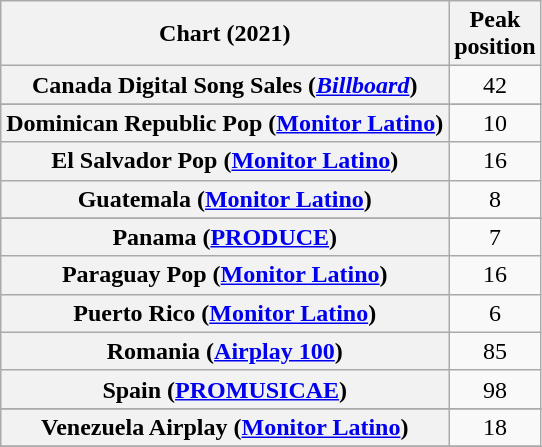<table class="wikitable sortable plainrowheaders" style="text-align:center">
<tr>
<th scope="col">Chart (2021)</th>
<th scope="col">Peak<br>position</th>
</tr>
<tr>
<th scope="row">Canada Digital Song Sales (<em><a href='#'>Billboard</a></em>)</th>
<td>42</td>
</tr>
<tr>
</tr>
<tr>
<th scope="row">Dominican Republic Pop (<a href='#'>Monitor Latino</a>)</th>
<td>10</td>
</tr>
<tr>
<th scope="row">El Salvador Pop (<a href='#'>Monitor Latino</a>)</th>
<td>16</td>
</tr>
<tr>
<th scope="row">Guatemala (<a href='#'>Monitor Latino</a>)</th>
<td>8</td>
</tr>
<tr>
</tr>
<tr>
<th scope="row">Panama (<a href='#'>PRODUCE</a>)</th>
<td>7</td>
</tr>
<tr>
<th scope="row">Paraguay Pop (<a href='#'>Monitor Latino</a>)</th>
<td>16</td>
</tr>
<tr>
<th scope="row">Puerto Rico (<a href='#'>Monitor Latino</a>)</th>
<td>6</td>
</tr>
<tr>
<th scope="row">Romania (<a href='#'>Airplay 100</a>)</th>
<td>85</td>
</tr>
<tr>
<th scope="row">Spain (<a href='#'>PROMUSICAE</a>)</th>
<td>98</td>
</tr>
<tr>
</tr>
<tr>
</tr>
<tr>
<th scope="row">Venezuela Airplay (<a href='#'>Monitor Latino</a>)</th>
<td>18</td>
</tr>
<tr>
</tr>
</table>
